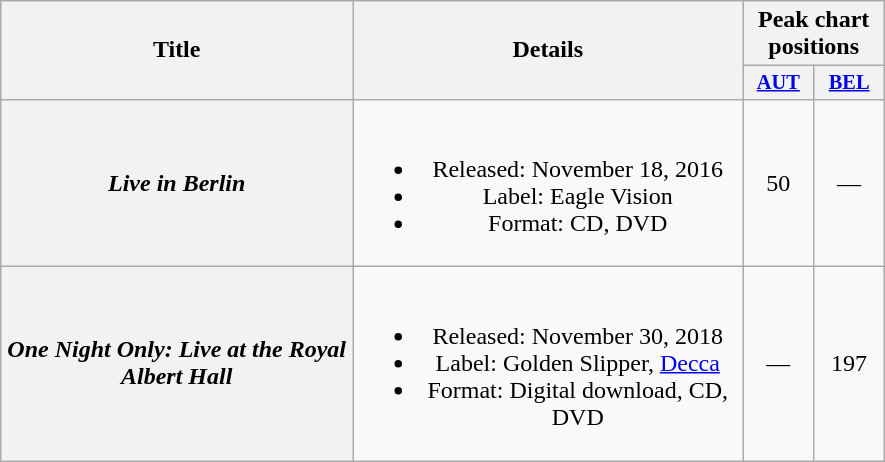<table class="wikitable plainrowheaders" style="text-align:center;">
<tr>
<th scope="col" rowspan="2" style="width:14.2em;">Title</th>
<th scope="col" rowspan="2" style="width:15.8em;">Details</th>
<th scope="col" colspan="2">Peak chart positions</th>
</tr>
<tr>
<th scope="col" style="width:3em;font-size:85%;"><a href='#'>AUT</a><br></th>
<th scope="col" style="width:3em;font-size:85%;"><a href='#'>BEL</a><br></th>
</tr>
<tr>
<th scope="row"><em>Live in Berlin</em></th>
<td><br><ul><li>Released: November 18, 2016</li><li>Label: Eagle Vision</li><li>Format: CD, DVD</li></ul></td>
<td>50</td>
<td>—</td>
</tr>
<tr>
<th scope="row"><em>One Night Only: Live at the Royal Albert Hall</em></th>
<td><br><ul><li>Released: November 30, 2018</li><li>Label: Golden Slipper, <a href='#'>Decca</a></li><li>Format: Digital download, CD, DVD</li></ul></td>
<td>—</td>
<td>197</td>
</tr>
</table>
